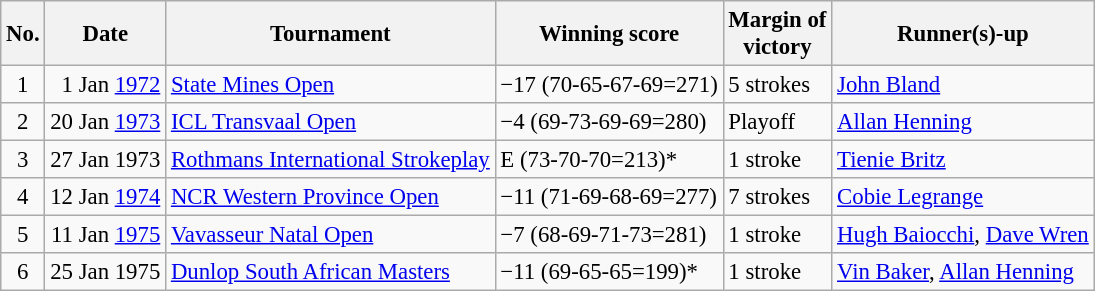<table class="wikitable" style="font-size:95%;">
<tr>
<th>No.</th>
<th>Date</th>
<th>Tournament</th>
<th>Winning score</th>
<th>Margin of<br>victory</th>
<th>Runner(s)-up</th>
</tr>
<tr>
<td align=center>1</td>
<td align=right>1 Jan <a href='#'>1972</a></td>
<td><a href='#'>State Mines Open</a></td>
<td>−17 (70-65-67-69=271)</td>
<td>5 strokes</td>
<td> <a href='#'>John Bland</a></td>
</tr>
<tr>
<td align=center>2</td>
<td align=right>20 Jan <a href='#'>1973</a></td>
<td><a href='#'>ICL Transvaal Open</a></td>
<td>−4 (69-73-69-69=280)</td>
<td>Playoff</td>
<td> <a href='#'>Allan Henning</a></td>
</tr>
<tr>
<td align=center>3</td>
<td align=right>27 Jan 1973</td>
<td><a href='#'>Rothmans International Strokeplay</a></td>
<td>E (73-70-70=213)*</td>
<td>1 stroke</td>
<td> <a href='#'>Tienie Britz</a></td>
</tr>
<tr>
<td align=center>4</td>
<td align=right>12 Jan <a href='#'>1974</a></td>
<td><a href='#'>NCR Western Province Open</a></td>
<td>−11 (71-69-68-69=277)</td>
<td>7 strokes</td>
<td> <a href='#'>Cobie Legrange</a></td>
</tr>
<tr>
<td align=center>5</td>
<td align=right>11 Jan <a href='#'>1975</a></td>
<td><a href='#'>Vavasseur Natal Open</a></td>
<td>−7 (68-69-71-73=281)</td>
<td>1 stroke</td>
<td> <a href='#'>Hugh Baiocchi</a>,  <a href='#'>Dave Wren</a></td>
</tr>
<tr>
<td align=center>6</td>
<td align=right>25 Jan 1975</td>
<td><a href='#'>Dunlop South African Masters</a></td>
<td>−11 (69-65-65=199)*</td>
<td>1 stroke</td>
<td> <a href='#'>Vin Baker</a>,  <a href='#'>Allan Henning</a></td>
</tr>
</table>
